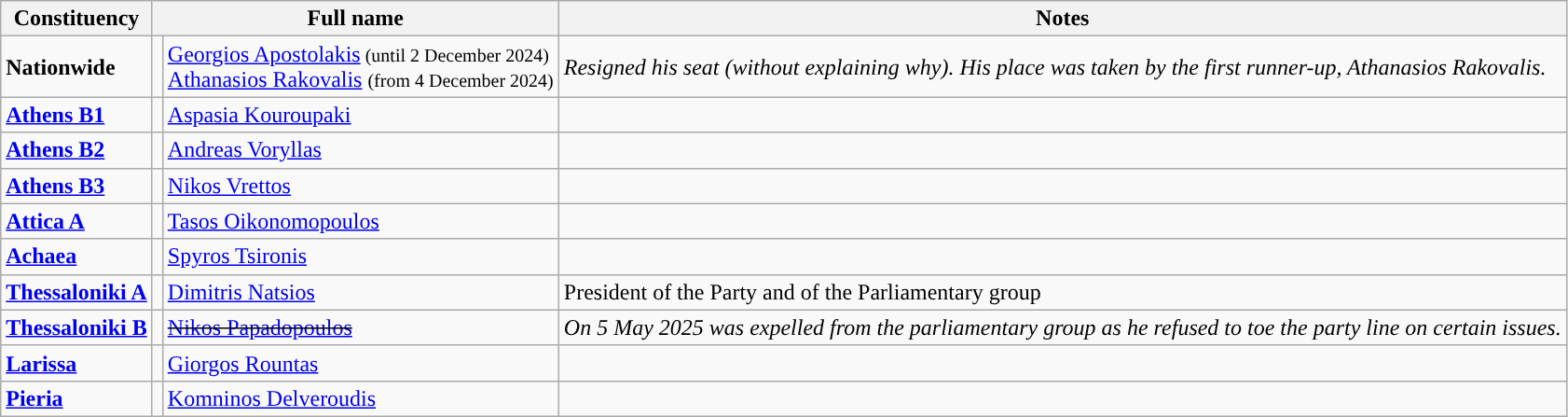<table class="wikitable">
<tr>
<th>Constituency</th>
<th colspan="2">Full name</th>
<th>Notes</th>
</tr>
<tr>
<td><strong>Nationwide</strong></td>
<td></td>
<td><a href='#'>Georgios Apostolakis</a><small> (until 2 December 2024)</small> <br><a href='#'>Athanasios Rakovalis</a> <small>(from 4 December 2024) </small></td>
<td><em>Resigned his seat (without explaining why). His place was taken by the first runner-up, Athanasios Rakovalis.</em></td>
</tr>
<tr>
<td><strong><a href='#'>Athens B1</a></strong></td>
<td></td>
<td><a href='#'>Aspasia Kouroupaki</a></td>
<td></td>
</tr>
<tr>
<td><strong><a href='#'>Athens B2</a></strong></td>
<td></td>
<td><a href='#'>Andreas Voryllas</a></td>
<td></td>
</tr>
<tr>
<td><strong><a href='#'>Athens B3</a></strong></td>
<td></td>
<td><a href='#'>Nikos Vrettos</a></td>
<td></td>
</tr>
<tr>
<td><a href='#'><strong>Attica A</strong></a></td>
<td></td>
<td><a href='#'>Tasos Oikonomopoulos</a></td>
<td></td>
</tr>
<tr>
<td><a href='#'><strong>Achaea</strong></a></td>
<td></td>
<td><a href='#'>Spyros Tsironis</a></td>
<td></td>
</tr>
<tr>
<td><strong><a href='#'>Thessaloniki A</a></strong></td>
<td></td>
<td><a href='#'>Dimitris Natsios</a></td>
<td>President of the Party and of the Parliamentary group</td>
</tr>
<tr>
<td><strong><a href='#'>Thessaloniki B</a></strong></td>
<td></td>
<td><s><a href='#'>Nikos Papadopoulos</a></s></td>
<td><em>On 5 May 2025 was expelled from the parliamentary group as he refused to toe the party line on certain issues.</em></td>
</tr>
<tr>
<td><a href='#'><strong>Larissa</strong></a></td>
<td></td>
<td><a href='#'>Giorgos Rountas</a></td>
<td></td>
</tr>
<tr>
<td><a href='#'><strong>Pieria</strong></a></td>
<td></td>
<td><a href='#'>Komninos Delveroudis</a></td>
<td></td>
</tr>
</table>
